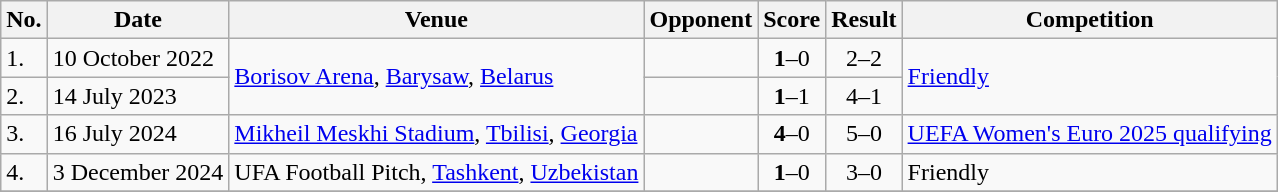<table class="wikitable">
<tr>
<th>No.</th>
<th>Date</th>
<th>Venue</th>
<th>Opponent</th>
<th>Score</th>
<th>Result</th>
<th>Competition</th>
</tr>
<tr>
<td>1.</td>
<td>10 October 2022</td>
<td rowspan=2><a href='#'>Borisov Arena</a>, <a href='#'>Barysaw</a>, <a href='#'>Belarus</a></td>
<td></td>
<td align=center><strong>1</strong>–0</td>
<td align=center>2–2</td>
<td rowspan=2><a href='#'>Friendly</a></td>
</tr>
<tr>
<td>2.</td>
<td>14 July 2023</td>
<td></td>
<td align=center><strong>1</strong>–1</td>
<td align=center>4–1</td>
</tr>
<tr>
<td>3.</td>
<td>16 July 2024</td>
<td><a href='#'>Mikheil Meskhi Stadium</a>, <a href='#'>Tbilisi</a>, <a href='#'>Georgia</a></td>
<td></td>
<td align=center><strong>4</strong>–0</td>
<td align=center>5–0</td>
<td><a href='#'>UEFA Women's Euro 2025 qualifying</a></td>
</tr>
<tr>
<td>4.</td>
<td>3 December 2024</td>
<td>UFA Football Pitch, <a href='#'>Tashkent</a>, <a href='#'>Uzbekistan</a></td>
<td></td>
<td align=center><strong>1</strong>–0</td>
<td align=center>3–0</td>
<td>Friendly</td>
</tr>
<tr>
</tr>
</table>
